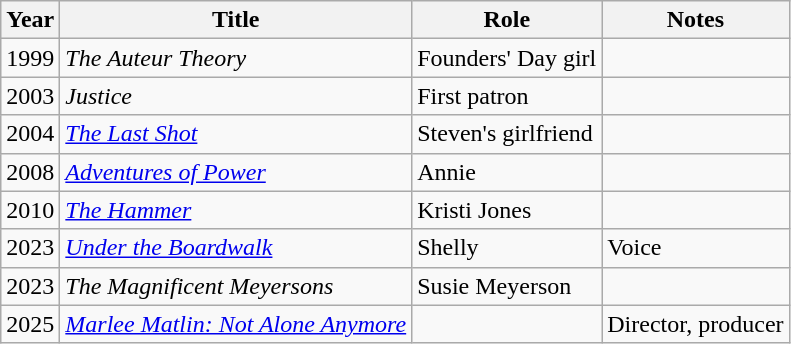<table class = "wikitable unsortable">
<tr>
<th>Year</th>
<th>Title</th>
<th>Role</th>
<th>Notes</th>
</tr>
<tr>
<td>1999</td>
<td><em>The Auteur Theory</em></td>
<td>Founders' Day girl</td>
<td></td>
</tr>
<tr>
<td>2003</td>
<td><em>Justice</em></td>
<td>First patron</td>
<td></td>
</tr>
<tr>
<td>2004</td>
<td><em><a href='#'>The Last Shot</a></em></td>
<td>Steven's girlfriend</td>
<td></td>
</tr>
<tr>
<td>2008</td>
<td><em><a href='#'>Adventures of Power</a></em></td>
<td>Annie</td>
<td></td>
</tr>
<tr>
<td>2010</td>
<td><em><a href='#'>The Hammer</a></em></td>
<td>Kristi Jones</td>
<td></td>
</tr>
<tr>
<td>2023</td>
<td><em><a href='#'>Under the Boardwalk</a></em></td>
<td>Shelly</td>
<td>Voice</td>
</tr>
<tr>
<td>2023</td>
<td><em>The Magnificent Meyersons</em></td>
<td>Susie Meyerson</td>
<td></td>
</tr>
<tr>
<td>2025</td>
<td><em><a href='#'>Marlee Matlin: Not Alone Anymore</a></em></td>
<td></td>
<td>Director, producer</td>
</tr>
</table>
